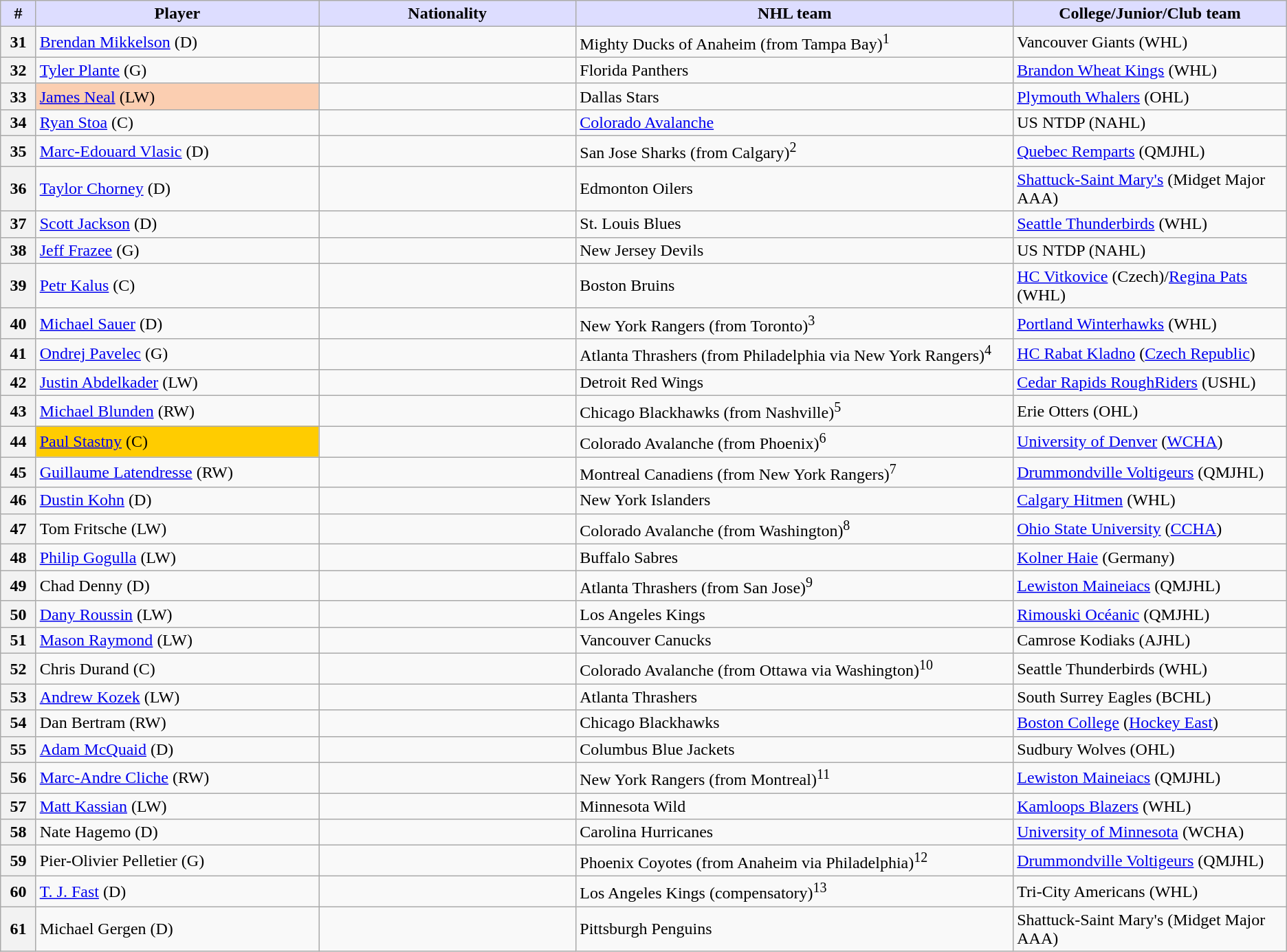<table class="wikitable">
<tr>
<th style="background:#ddf; width:2.75%;">#</th>
<th style="background:#ddf; width:22.0%;">Player</th>
<th style="background:#ddf; width:20.0%;">Nationality</th>
<th style="background:#ddf; width:34.0%;">NHL team</th>
<th style="background:#ddf; width:100.0%;">College/Junior/Club team</th>
</tr>
<tr>
<th>31</th>
<td><a href='#'>Brendan Mikkelson</a> (D)</td>
<td></td>
<td>Mighty Ducks of Anaheim (from Tampa Bay)<sup>1</sup></td>
<td>Vancouver Giants (WHL)</td>
</tr>
<tr>
<th>32</th>
<td><a href='#'>Tyler Plante</a> (G)</td>
<td></td>
<td>Florida Panthers</td>
<td><a href='#'>Brandon Wheat Kings</a> (WHL)</td>
</tr>
<tr>
<th>33</th>
<td bgcolor="#FBCEB1"><a href='#'>James Neal</a> (LW)</td>
<td></td>
<td>Dallas Stars</td>
<td><a href='#'>Plymouth Whalers</a> (OHL)</td>
</tr>
<tr>
<th>34</th>
<td><a href='#'>Ryan Stoa</a> (C)</td>
<td></td>
<td><a href='#'>Colorado Avalanche</a></td>
<td>US NTDP (NAHL)</td>
</tr>
<tr>
<th>35</th>
<td><a href='#'>Marc-Edouard Vlasic</a> (D)</td>
<td></td>
<td>San Jose Sharks (from Calgary)<sup>2</sup></td>
<td><a href='#'>Quebec Remparts</a> (QMJHL)</td>
</tr>
<tr>
<th>36</th>
<td><a href='#'>Taylor Chorney</a> (D)</td>
<td></td>
<td>Edmonton Oilers</td>
<td><a href='#'>Shattuck-Saint Mary's</a> (Midget Major AAA)</td>
</tr>
<tr>
<th>37</th>
<td><a href='#'>Scott Jackson</a> (D)</td>
<td></td>
<td>St. Louis Blues</td>
<td><a href='#'>Seattle Thunderbirds</a> (WHL)</td>
</tr>
<tr>
<th>38</th>
<td><a href='#'>Jeff Frazee</a> (G)</td>
<td></td>
<td>New Jersey Devils</td>
<td>US NTDP (NAHL)</td>
</tr>
<tr>
<th>39</th>
<td><a href='#'>Petr Kalus</a> (C)</td>
<td></td>
<td>Boston Bruins</td>
<td><a href='#'>HC Vitkovice</a> (Czech)/<a href='#'>Regina Pats</a> (WHL)</td>
</tr>
<tr>
<th>40</th>
<td><a href='#'>Michael Sauer</a> (D)</td>
<td></td>
<td>New York Rangers (from Toronto)<sup>3</sup></td>
<td><a href='#'>Portland Winterhawks</a> (WHL)</td>
</tr>
<tr>
<th>41</th>
<td><a href='#'>Ondrej Pavelec</a> (G)</td>
<td></td>
<td>Atlanta Thrashers (from Philadelphia via New York Rangers)<sup>4</sup></td>
<td><a href='#'>HC Rabat Kladno</a> (<a href='#'>Czech Republic</a>)</td>
</tr>
<tr>
<th>42</th>
<td><a href='#'>Justin Abdelkader</a> (LW)</td>
<td></td>
<td>Detroit Red Wings</td>
<td><a href='#'>Cedar Rapids RoughRiders</a> (USHL)</td>
</tr>
<tr>
<th>43</th>
<td><a href='#'>Michael Blunden</a> (RW)</td>
<td></td>
<td>Chicago Blackhawks (from Nashville)<sup>5</sup></td>
<td>Erie Otters (OHL)</td>
</tr>
<tr>
<th>44</th>
<td bgcolor="#FFCC00"><a href='#'>Paul Stastny</a> (C)</td>
<td></td>
<td>Colorado Avalanche (from Phoenix)<sup>6</sup></td>
<td><a href='#'>University of Denver</a> (<a href='#'>WCHA</a>)</td>
</tr>
<tr>
<th>45</th>
<td><a href='#'>Guillaume Latendresse</a> (RW)</td>
<td></td>
<td>Montreal Canadiens (from New York Rangers)<sup>7</sup></td>
<td><a href='#'>Drummondville Voltigeurs</a> (QMJHL)</td>
</tr>
<tr>
<th>46</th>
<td><a href='#'>Dustin Kohn</a> (D)</td>
<td></td>
<td>New York Islanders</td>
<td><a href='#'>Calgary Hitmen</a> (WHL)</td>
</tr>
<tr>
<th>47</th>
<td>Tom Fritsche (LW)</td>
<td></td>
<td>Colorado Avalanche (from Washington)<sup>8</sup></td>
<td><a href='#'>Ohio State University</a> (<a href='#'>CCHA</a>)</td>
</tr>
<tr>
<th>48</th>
<td><a href='#'>Philip Gogulla</a> (LW)</td>
<td></td>
<td>Buffalo Sabres</td>
<td><a href='#'>Kolner Haie</a> (Germany)</td>
</tr>
<tr>
<th>49</th>
<td>Chad Denny (D)</td>
<td></td>
<td>Atlanta Thrashers (from San Jose)<sup>9</sup></td>
<td><a href='#'>Lewiston Maineiacs</a> (QMJHL)</td>
</tr>
<tr>
<th>50</th>
<td><a href='#'>Dany Roussin</a> (LW)</td>
<td></td>
<td>Los Angeles Kings</td>
<td><a href='#'>Rimouski Océanic</a> (QMJHL)</td>
</tr>
<tr>
<th>51</th>
<td><a href='#'>Mason Raymond</a> (LW)</td>
<td></td>
<td>Vancouver Canucks</td>
<td>Camrose Kodiaks (AJHL)</td>
</tr>
<tr>
<th>52</th>
<td>Chris Durand (C)</td>
<td></td>
<td>Colorado Avalanche (from Ottawa via Washington)<sup>10</sup></td>
<td>Seattle Thunderbirds (WHL)</td>
</tr>
<tr>
<th>53</th>
<td><a href='#'>Andrew Kozek</a> (LW)</td>
<td></td>
<td>Atlanta Thrashers</td>
<td>South Surrey Eagles (BCHL)</td>
</tr>
<tr>
<th>54</th>
<td>Dan Bertram (RW)</td>
<td></td>
<td>Chicago Blackhawks</td>
<td><a href='#'>Boston College</a> (<a href='#'>Hockey East</a>)</td>
</tr>
<tr>
<th>55</th>
<td><a href='#'>Adam McQuaid</a> (D)</td>
<td></td>
<td>Columbus Blue Jackets</td>
<td>Sudbury Wolves (OHL)</td>
</tr>
<tr>
<th>56</th>
<td><a href='#'>Marc-Andre Cliche</a> (RW)</td>
<td></td>
<td>New York Rangers (from Montreal)<sup>11</sup></td>
<td><a href='#'>Lewiston Maineiacs</a> (QMJHL)</td>
</tr>
<tr>
<th>57</th>
<td><a href='#'>Matt Kassian</a> (LW)</td>
<td></td>
<td>Minnesota Wild</td>
<td><a href='#'>Kamloops Blazers</a> (WHL)</td>
</tr>
<tr>
<th>58</th>
<td>Nate Hagemo (D)</td>
<td></td>
<td>Carolina Hurricanes</td>
<td><a href='#'>University of Minnesota</a> (WCHA)</td>
</tr>
<tr>
<th>59</th>
<td>Pier-Olivier Pelletier (G)</td>
<td></td>
<td>Phoenix Coyotes (from Anaheim via Philadelphia)<sup>12</sup></td>
<td><a href='#'>Drummondville Voltigeurs</a> (QMJHL)</td>
</tr>
<tr>
<th>60</th>
<td><a href='#'>T. J. Fast</a> (D)</td>
<td></td>
<td>Los Angeles Kings (compensatory)<sup>13</sup></td>
<td>Tri-City Americans (WHL)</td>
</tr>
<tr>
<th>61</th>
<td>Michael Gergen (D)</td>
<td></td>
<td>Pittsburgh Penguins</td>
<td>Shattuck-Saint Mary's (Midget Major AAA)</td>
</tr>
</table>
